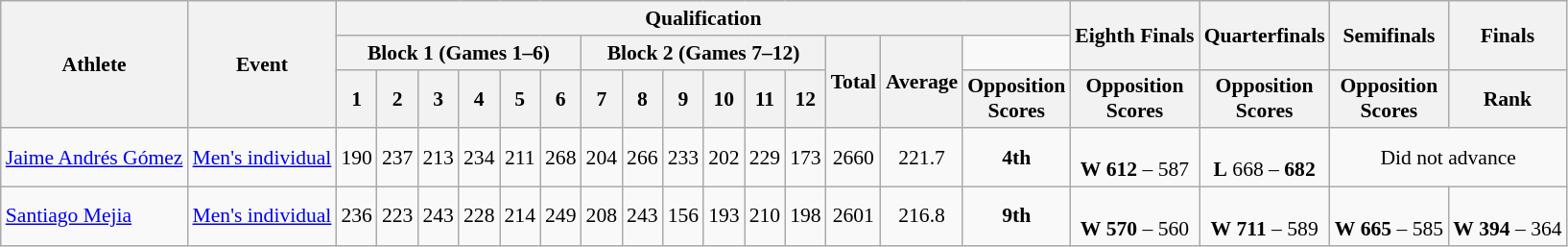<table class="wikitable" border="1" style="font-size:90%">
<tr>
<th rowspan=3>Athlete</th>
<th rowspan=3>Event</th>
<th colspan=15>Qualification</th>
<th rowspan=2>Eighth Finals</th>
<th rowspan=2>Quarterfinals</th>
<th rowspan=2>Semifinals</th>
<th rowspan=2>Finals</th>
</tr>
<tr>
<th colspan=6>Block 1 (Games 1–6)</th>
<th colspan=6>Block 2 (Games 7–12)</th>
<th rowspan=2>Total</th>
<th rowspan=2>Average</th>
</tr>
<tr>
<th>1</th>
<th>2</th>
<th>3</th>
<th>4</th>
<th>5</th>
<th>6</th>
<th>7</th>
<th>8</th>
<th>9</th>
<th>10</th>
<th>11</th>
<th>12</th>
<th>Opposition<br>Scores</th>
<th>Opposition<br>Scores</th>
<th>Opposition<br>Scores</th>
<th>Opposition<br>Scores</th>
<th>Rank</th>
</tr>
<tr>
<td><a href='#'>Jaime Andrés Gómez</a></td>
<td><a href='#'>Men's individual</a><br></td>
<td align=center>190</td>
<td align=center>237</td>
<td align=center>213</td>
<td align=center>234</td>
<td align=center>211</td>
<td align=center>268</td>
<td align=center>204</td>
<td align=center>266</td>
<td align=center>233</td>
<td align=center>202</td>
<td align=center>229</td>
<td align=center>173</td>
<td align=center>2660</td>
<td align=center>221.7</td>
<td align=center><strong>4th</strong></td>
<td align=center><br><strong>W</strong> <strong>612</strong> – 587</td>
<td align=center><br><strong>L</strong> 668 – <strong>682</strong></td>
<td align=center colspan=2>Did not advance</td>
</tr>
<tr>
<td><a href='#'>Santiago Mejia</a></td>
<td><a href='#'>Men's individual</a><br></td>
<td align=center>236</td>
<td align=center>223</td>
<td align=center>243</td>
<td align=center>228</td>
<td align=center>214</td>
<td align=center>249</td>
<td align=center>208</td>
<td align=center>243</td>
<td align=center>156</td>
<td align=center>193</td>
<td align=center>210</td>
<td align=center>198</td>
<td align=center>2601</td>
<td align=center>216.8</td>
<td align=center><strong>9th</strong></td>
<td align=center><br><strong>W</strong> <strong>570</strong> – 560</td>
<td align=center><br><strong>W</strong> <strong>711</strong> – 589</td>
<td align=center><br><strong>W</strong> <strong>665</strong> – 585</td>
<td align=center><br><strong>W</strong> <strong>394</strong> – 364<br></td>
</tr>
</table>
